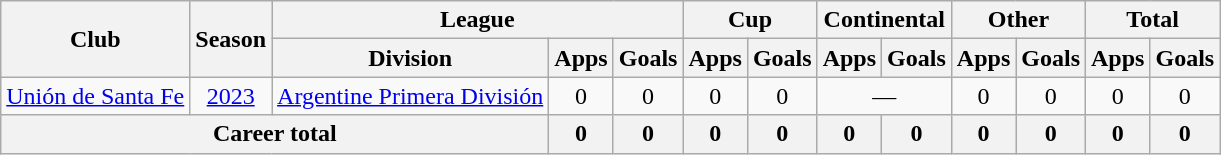<table class=wikitable style=text-align:center>
<tr>
<th rowspan=2>Club</th>
<th rowspan=2>Season</th>
<th colspan=3>League</th>
<th colspan=2>Cup</th>
<th colspan=2>Continental</th>
<th colspan=2>Other</th>
<th colspan=2>Total</th>
</tr>
<tr>
<th>Division</th>
<th>Apps</th>
<th>Goals</th>
<th>Apps</th>
<th>Goals</th>
<th>Apps</th>
<th>Goals</th>
<th>Apps</th>
<th>Goals</th>
<th>Apps</th>
<th>Goals</th>
</tr>
<tr>
<td><a href='#'>Unión de Santa Fe</a></td>
<td><a href='#'>2023</a></td>
<td><a href='#'>Argentine Primera División</a></td>
<td>0</td>
<td>0</td>
<td>0</td>
<td>0</td>
<td colspan=2>—</td>
<td>0</td>
<td>0</td>
<td>0</td>
<td>0</td>
</tr>
<tr>
<th colspan=3>Career total</th>
<th>0</th>
<th>0</th>
<th>0</th>
<th>0</th>
<th>0</th>
<th>0</th>
<th>0</th>
<th>0</th>
<th>0</th>
<th>0</th>
</tr>
</table>
